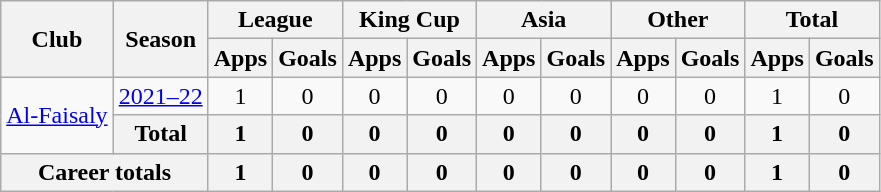<table class="wikitable" style="text-align: center">
<tr>
<th rowspan=2>Club</th>
<th rowspan=2>Season</th>
<th colspan=2>League</th>
<th colspan=2>King Cup</th>
<th colspan=2>Asia</th>
<th colspan=2>Other</th>
<th colspan=2>Total</th>
</tr>
<tr>
<th>Apps</th>
<th>Goals</th>
<th>Apps</th>
<th>Goals</th>
<th>Apps</th>
<th>Goals</th>
<th>Apps</th>
<th>Goals</th>
<th>Apps</th>
<th>Goals</th>
</tr>
<tr>
<td rowspan=2><a href='#'>Al-Faisaly</a></td>
<td><a href='#'>2021–22</a></td>
<td>1</td>
<td>0</td>
<td>0</td>
<td>0</td>
<td>0</td>
<td>0</td>
<td>0</td>
<td>0</td>
<td>1</td>
<td>0</td>
</tr>
<tr>
<th>Total</th>
<th>1</th>
<th>0</th>
<th>0</th>
<th>0</th>
<th>0</th>
<th>0</th>
<th>0</th>
<th>0</th>
<th>1</th>
<th>0</th>
</tr>
<tr>
<th colspan=2>Career totals</th>
<th>1</th>
<th>0</th>
<th>0</th>
<th>0</th>
<th>0</th>
<th>0</th>
<th>0</th>
<th>0</th>
<th>1</th>
<th>0</th>
</tr>
</table>
